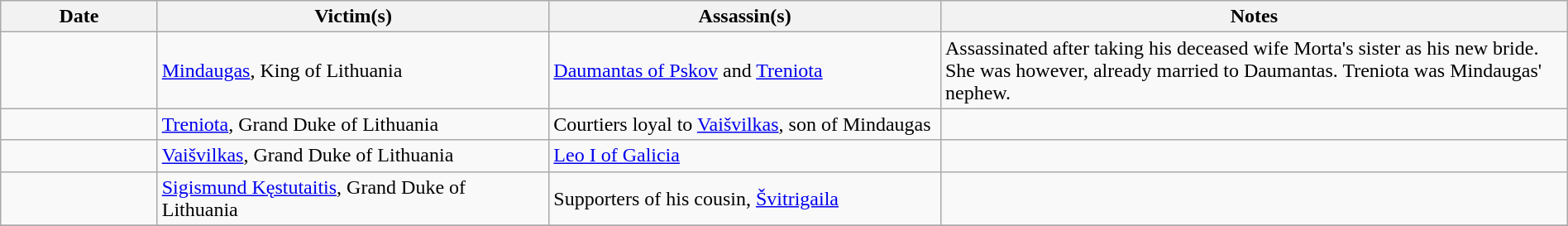<table class="wikitable sortable" style="width:100%">
<tr>
<th style="width:10%">Date</th>
<th style="width:25%">Victim(s)</th>
<th style="width:25%">Assassin(s)</th>
<th style="width:40%">Notes</th>
</tr>
<tr>
<td></td>
<td><a href='#'>Mindaugas</a>, King of Lithuania</td>
<td><a href='#'>Daumantas of Pskov</a> and <a href='#'>Treniota</a></td>
<td>Assassinated after taking his deceased wife Morta's sister as his new bride. She was however, already married to Daumantas. Treniota was Mindaugas' nephew.</td>
</tr>
<tr>
<td></td>
<td><a href='#'>Treniota</a>, Grand Duke of Lithuania</td>
<td>Courtiers loyal to <a href='#'>Vaišvilkas</a>, son of Mindaugas</td>
<td></td>
</tr>
<tr>
<td></td>
<td><a href='#'>Vaišvilkas</a>, Grand Duke of Lithuania</td>
<td><a href='#'>Leo I of Galicia</a></td>
<td></td>
</tr>
<tr>
<td></td>
<td><a href='#'>Sigismund Kęstutaitis</a>, Grand Duke of Lithuania</td>
<td>Supporters of his cousin, <a href='#'>Švitrigaila</a></td>
<td></td>
</tr>
<tr>
</tr>
</table>
